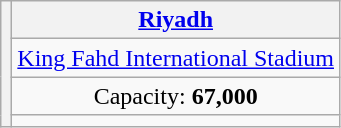<table class="wikitable" style="text-align:center">
<tr>
<th rowspan="4"></th>
<th><a href='#'>Riyadh</a></th>
</tr>
<tr>
<td><a href='#'>King Fahd International Stadium</a></td>
</tr>
<tr>
<td>Capacity: <strong>67,000</strong></td>
</tr>
<tr>
<td></td>
</tr>
</table>
